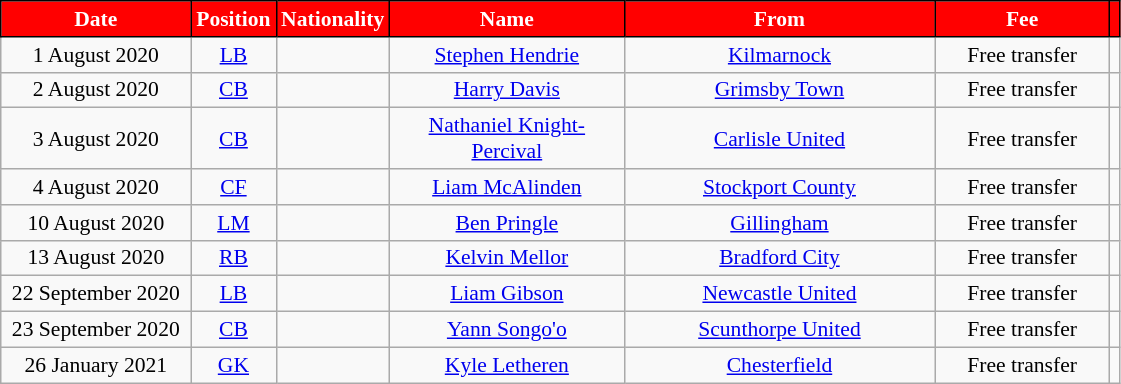<table class="wikitable"  style="text-align:center; font-size:90%; ">
<tr>
<th style="background:#FF0000; color:#ffffff; border:1px solid #000000; width:120px;">Date</th>
<th style="background:#FF0000; color:#ffffff; border:1px solid #000000; width:50px;">Position</th>
<th style="background:#FF0000; color:#ffffff; border:1px solid #000000; width:50px;">Nationality</th>
<th style="background:#FF0000; color:#ffffff; border:1px solid #000000; width:150px;">Name</th>
<th style="background:#FF0000; color:#ffffff; border:1px solid #000000; width:200px;">From</th>
<th style="background:#FF0000; color:#ffffff; border:1px solid #000000; width:110px;">Fee</th>
<th style="background:#FF0000; color:#ffffff; border:1px solid #000000;"></th>
</tr>
<tr>
<td>1 August 2020</td>
<td><a href='#'>LB</a></td>
<td></td>
<td><a href='#'>Stephen Hendrie</a></td>
<td> <a href='#'>Kilmarnock</a></td>
<td>Free transfer</td>
<td></td>
</tr>
<tr>
<td>2 August 2020</td>
<td><a href='#'>CB</a></td>
<td></td>
<td><a href='#'>Harry Davis</a></td>
<td> <a href='#'>Grimsby Town</a></td>
<td>Free transfer</td>
<td></td>
</tr>
<tr>
<td>3 August 2020</td>
<td><a href='#'>CB</a></td>
<td></td>
<td><a href='#'>Nathaniel Knight-Percival</a></td>
<td> <a href='#'>Carlisle United</a></td>
<td>Free transfer</td>
<td></td>
</tr>
<tr>
<td>4 August 2020</td>
<td><a href='#'>CF</a></td>
<td></td>
<td><a href='#'>Liam McAlinden</a></td>
<td> <a href='#'>Stockport County</a></td>
<td>Free transfer</td>
<td></td>
</tr>
<tr>
<td>10 August 2020</td>
<td><a href='#'>LM</a></td>
<td></td>
<td><a href='#'>Ben Pringle</a></td>
<td> <a href='#'>Gillingham</a></td>
<td>Free transfer</td>
<td></td>
</tr>
<tr>
<td>13 August 2020</td>
<td><a href='#'>RB</a></td>
<td></td>
<td><a href='#'>Kelvin Mellor</a></td>
<td> <a href='#'>Bradford City</a></td>
<td>Free transfer</td>
<td></td>
</tr>
<tr>
<td>22 September 2020</td>
<td><a href='#'>LB</a></td>
<td></td>
<td><a href='#'>Liam Gibson</a></td>
<td> <a href='#'>Newcastle United</a></td>
<td>Free transfer</td>
<td></td>
</tr>
<tr>
<td>23 September 2020</td>
<td><a href='#'>CB</a></td>
<td></td>
<td><a href='#'>Yann Songo'o</a></td>
<td> <a href='#'>Scunthorpe United</a></td>
<td>Free transfer</td>
<td></td>
</tr>
<tr>
<td>26 January 2021</td>
<td><a href='#'>GK</a></td>
<td></td>
<td><a href='#'>Kyle Letheren</a></td>
<td> <a href='#'>Chesterfield</a></td>
<td>Free transfer</td>
<td></td>
</tr>
</table>
